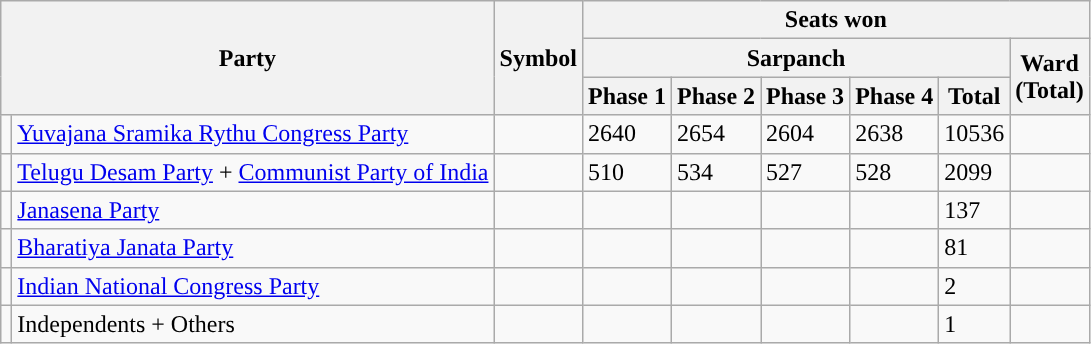<table class="wikitable sortable">
<tr>
<th colspan="2" rowspan="3">Party</th>
<th rowspan="3">Symbol</th>
<th colspan="6">Seats won</th>
</tr>
<tr>
<th colspan="5">Sarpanch</th>
<th rowspan="2">Ward<br>(Total)</th>
</tr>
<tr>
<th>Phase 1</th>
<th>Phase 2</th>
<th>Phase 3</th>
<th>Phase 4</th>
<th>Total</th>
</tr>
<tr>
<td></td>
<td><a href='#'>Yuvajana Sramika Rythu Congress Party</a></td>
<td></td>
<td>2640</td>
<td>2654</td>
<td>2604</td>
<td>2638</td>
<td>10536</td>
<td></td>
</tr>
<tr>
<td></td>
<td><a href='#'>Telugu Desam Party</a> + <a href='#'>Communist Party of India</a></td>
<td></td>
<td>510</td>
<td>534</td>
<td>527</td>
<td>528</td>
<td>2099</td>
<td></td>
</tr>
<tr>
<td></td>
<td><a href='#'>Janasena Party</a></td>
<td></td>
<td></td>
<td></td>
<td></td>
<td></td>
<td>137</td>
<td></td>
</tr>
<tr>
<td></td>
<td><a href='#'>Bharatiya Janata Party</a></td>
<td></td>
<td></td>
<td></td>
<td></td>
<td></td>
<td>81</td>
<td></td>
</tr>
<tr>
<td></td>
<td><a href='#'>Indian National Congress Party</a></td>
<td></td>
<td></td>
<td></td>
<td></td>
<td></td>
<td>2</td>
<td></td>
</tr>
<tr>
<td></td>
<td>Independents + Others</td>
<td></td>
<td></td>
<td></td>
<td></td>
<td></td>
<td>1</td>
<td></td>
</tr>
</table>
